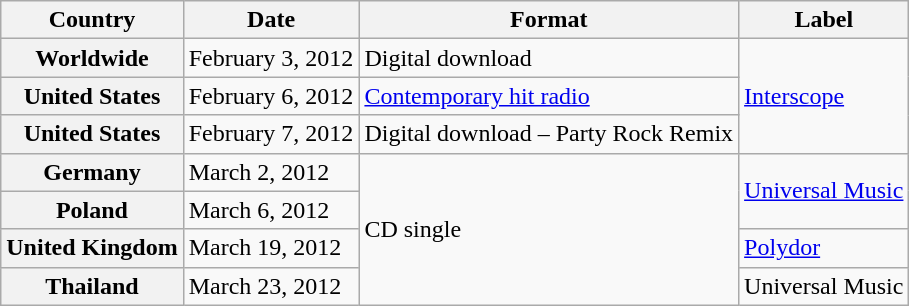<table class="wikitable plainrowheaders">
<tr>
<th scope="col">Country</th>
<th scope="col">Date</th>
<th scope="col">Format</th>
<th scope="col">Label</th>
</tr>
<tr>
<th scope="row">Worldwide</th>
<td>February 3, 2012</td>
<td>Digital download</td>
<td rowspan="3"><a href='#'>Interscope</a></td>
</tr>
<tr>
<th scope="row">United States</th>
<td>February 6, 2012</td>
<td><a href='#'>Contemporary hit radio</a></td>
</tr>
<tr>
<th scope="row">United States</th>
<td>February 7, 2012</td>
<td>Digital download – Party Rock Remix</td>
</tr>
<tr>
<th scope="row">Germany</th>
<td>March 2, 2012</td>
<td rowspan="4">CD single</td>
<td rowspan="2"><a href='#'>Universal Music</a></td>
</tr>
<tr>
<th scope="row">Poland</th>
<td>March 6, 2012</td>
</tr>
<tr>
<th scope="row">United Kingdom</th>
<td>March 19, 2012</td>
<td><a href='#'>Polydor</a></td>
</tr>
<tr>
<th scope="row">Thailand</th>
<td>March 23, 2012</td>
<td>Universal Music</td>
</tr>
</table>
